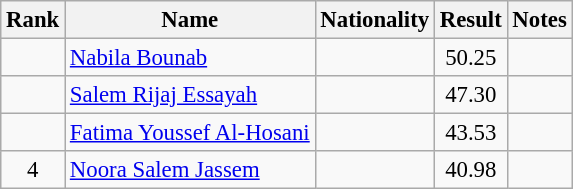<table class="wikitable sortable" style="text-align:center;font-size:95%">
<tr>
<th>Rank</th>
<th>Name</th>
<th>Nationality</th>
<th>Result</th>
<th>Notes</th>
</tr>
<tr>
<td></td>
<td align=left><a href='#'>Nabila Bounab</a></td>
<td align=left></td>
<td>50.25</td>
<td></td>
</tr>
<tr>
<td></td>
<td align=left><a href='#'>Salem Rijaj Essayah</a></td>
<td align=left></td>
<td>47.30</td>
<td></td>
</tr>
<tr>
<td></td>
<td align=left><a href='#'>Fatima Youssef Al-Hosani</a></td>
<td align=left></td>
<td>43.53</td>
<td></td>
</tr>
<tr>
<td>4</td>
<td align=left><a href='#'>Noora Salem Jassem</a></td>
<td align=left></td>
<td>40.98</td>
<td></td>
</tr>
</table>
